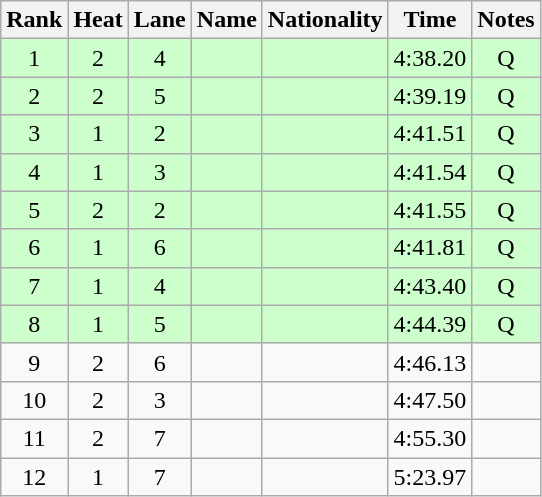<table class="wikitable sortable" style="text-align:center">
<tr>
<th>Rank</th>
<th>Heat</th>
<th>Lane</th>
<th>Name</th>
<th>Nationality</th>
<th>Time</th>
<th>Notes</th>
</tr>
<tr bgcolor=ccffcc>
<td>1</td>
<td>2</td>
<td>4</td>
<td align="left"></td>
<td align="left"></td>
<td>4:38.20</td>
<td>Q</td>
</tr>
<tr bgcolor=ccffcc>
<td>2</td>
<td>2</td>
<td>5</td>
<td align="left"></td>
<td align="left"></td>
<td>4:39.19</td>
<td>Q</td>
</tr>
<tr bgcolor=ccffcc>
<td>3</td>
<td>1</td>
<td>2</td>
<td align="left"></td>
<td align="left"></td>
<td>4:41.51</td>
<td>Q</td>
</tr>
<tr bgcolor=ccffcc>
<td>4</td>
<td>1</td>
<td>3</td>
<td align="left"></td>
<td align="left"></td>
<td>4:41.54</td>
<td>Q</td>
</tr>
<tr bgcolor=ccffcc>
<td>5</td>
<td>2</td>
<td>2</td>
<td align="left"></td>
<td align="left"></td>
<td>4:41.55</td>
<td>Q</td>
</tr>
<tr bgcolor=ccffcc>
<td>6</td>
<td>1</td>
<td>6</td>
<td align="left"></td>
<td align="left"></td>
<td>4:41.81</td>
<td>Q</td>
</tr>
<tr bgcolor=ccffcc>
<td>7</td>
<td>1</td>
<td>4</td>
<td align="left"></td>
<td align="left"></td>
<td>4:43.40</td>
<td>Q</td>
</tr>
<tr bgcolor=ccffcc>
<td>8</td>
<td>1</td>
<td>5</td>
<td align="left"></td>
<td align="left"></td>
<td>4:44.39</td>
<td>Q</td>
</tr>
<tr>
<td>9</td>
<td>2</td>
<td>6</td>
<td align="left"></td>
<td align="left"></td>
<td>4:46.13</td>
<td></td>
</tr>
<tr>
<td>10</td>
<td>2</td>
<td>3</td>
<td align="left"></td>
<td align="left"></td>
<td>4:47.50</td>
<td></td>
</tr>
<tr>
<td>11</td>
<td>2</td>
<td>7</td>
<td align="left"></td>
<td align="left"></td>
<td>4:55.30</td>
<td></td>
</tr>
<tr>
<td>12</td>
<td>1</td>
<td>7</td>
<td align="left"></td>
<td align="left"></td>
<td>5:23.97</td>
<td></td>
</tr>
</table>
